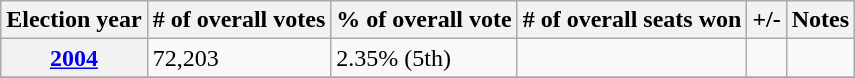<table class=wikitable>
<tr>
<th>Election year</th>
<th># of overall votes</th>
<th>% of overall vote</th>
<th># of overall seats won</th>
<th>+/-</th>
<th>Notes</th>
</tr>
<tr>
<th><a href='#'>2004</a></th>
<td>72,203</td>
<td>2.35% (5th)</td>
<td></td>
<td></td>
<td></td>
</tr>
<tr>
</tr>
</table>
